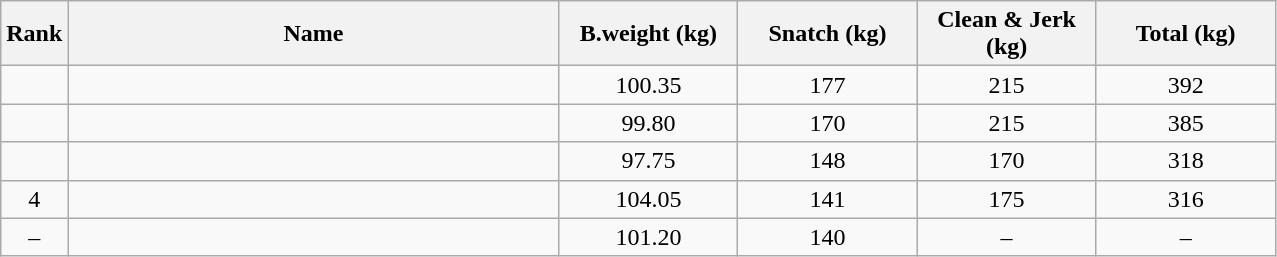<table class="wikitable" style="text-align:center;">
<tr>
<th>Rank</th>
<th style="width:20em;">Name</th>
<th style="width:7em;">B.weight (kg)</th>
<th style="width:7em;">Snatch (kg)</th>
<th style="width:7em;">Clean & Jerk (kg)</th>
<th style="width:7em;">Total (kg)</th>
</tr>
<tr>
<td></td>
<td align=left></td>
<td>100.35</td>
<td>177</td>
<td>215</td>
<td>392</td>
</tr>
<tr>
<td></td>
<td align=left></td>
<td>99.80</td>
<td>170</td>
<td>215</td>
<td>385</td>
</tr>
<tr>
<td></td>
<td align=left></td>
<td>97.75</td>
<td>148</td>
<td>170</td>
<td>318</td>
</tr>
<tr>
<td>4</td>
<td align=left></td>
<td>104.05</td>
<td>141</td>
<td>175</td>
<td>316</td>
</tr>
<tr>
<td>–</td>
<td align=left></td>
<td>101.20</td>
<td>140</td>
<td>–</td>
<td>–</td>
</tr>
</table>
